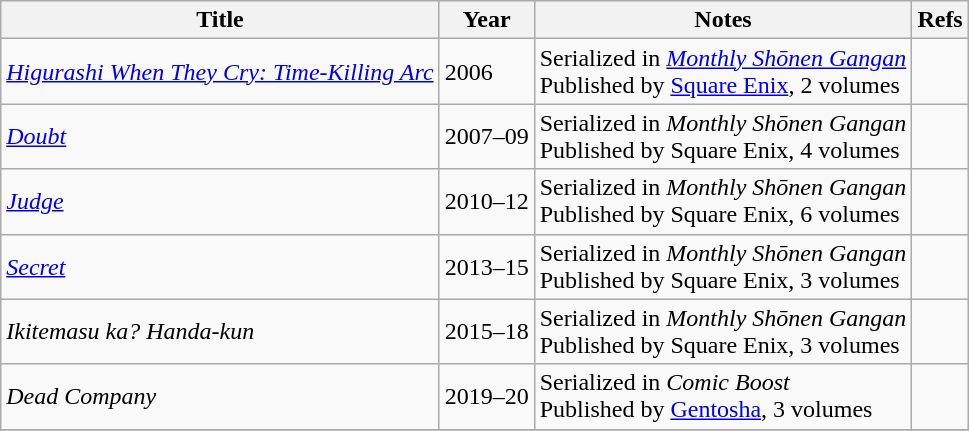<table class="wikitable sortable">
<tr>
<th>Title</th>
<th>Year</th>
<th>Notes</th>
<th>Refs</th>
</tr>
<tr>
<td><em><a href='#'>Higurashi When They Cry: Time-Killing Arc</a></em></td>
<td>2006</td>
<td>Serialized in <em><a href='#'>Monthly Shōnen Gangan</a></em><br>Published by <a href='#'>Square Enix</a>, 2 volumes</td>
<td></td>
</tr>
<tr>
<td><em><a href='#'>Doubt</a></em></td>
<td>2007–09</td>
<td>Serialized in <em>Monthly Shōnen Gangan</em><br>Published by Square Enix, 4 volumes</td>
<td></td>
</tr>
<tr>
<td><em><a href='#'>Judge</a></em></td>
<td>2010–12</td>
<td>Serialized in <em>Monthly Shōnen Gangan</em><br>Published by Square Enix, 6 volumes</td>
<td></td>
</tr>
<tr>
<td><em><a href='#'>Secret</a></em></td>
<td>2013–15</td>
<td>Serialized in <em>Monthly Shōnen Gangan</em><br>Published by Square Enix, 3 volumes</td>
<td></td>
</tr>
<tr>
<td><em>Ikitemasu ka? Handa-kun</em></td>
<td>2015–18</td>
<td>Serialized in <em>Monthly Shōnen Gangan</em><br>Published by Square Enix, 3 volumes</td>
<td></td>
</tr>
<tr>
<td><em>Dead Company</em></td>
<td>2019–20</td>
<td>Serialized in <em>Comic Boost</em><br>Published by <a href='#'>Gentosha</a>, 3 volumes</td>
<td></td>
</tr>
<tr>
</tr>
</table>
